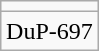<table class="wikitable", align="right">
<tr>
<td></td>
</tr>
<tr>
<td>DuP-697</td>
</tr>
</table>
